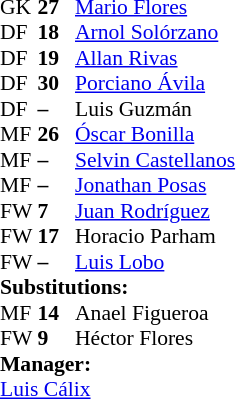<table style = "font-size: 90%" cellspacing = "0" cellpadding = "0">
<tr>
<td colspan = 4></td>
</tr>
<tr>
<th style="width:25px;"></th>
<th style="width:25px;"></th>
</tr>
<tr>
<td>GK</td>
<td><strong>27</strong></td>
<td> <a href='#'>Mario Flores</a></td>
</tr>
<tr>
<td>DF</td>
<td><strong>18</strong></td>
<td> <a href='#'>Arnol Solórzano</a></td>
</tr>
<tr>
<td>DF</td>
<td><strong>19</strong></td>
<td> <a href='#'>Allan Rivas</a></td>
</tr>
<tr>
<td>DF</td>
<td><strong>30</strong></td>
<td> <a href='#'>Porciano Ávila</a></td>
</tr>
<tr>
<td>DF</td>
<td><strong>–</strong></td>
<td> Luis Guzmán</td>
</tr>
<tr>
<td>MF</td>
<td><strong>26</strong></td>
<td> <a href='#'>Óscar Bonilla</a></td>
</tr>
<tr>
<td>MF</td>
<td><strong>–</strong></td>
<td> <a href='#'>Selvin Castellanos</a></td>
</tr>
<tr>
<td>MF</td>
<td><strong>–</strong></td>
<td> <a href='#'>Jonathan Posas</a></td>
</tr>
<tr>
<td>FW</td>
<td><strong>7</strong></td>
<td> <a href='#'>Juan Rodríguez</a></td>
<td></td>
<td></td>
</tr>
<tr>
<td>FW</td>
<td><strong>17</strong></td>
<td> Horacio Parham</td>
<td></td>
<td></td>
</tr>
<tr>
<td>FW</td>
<td><strong>–</strong></td>
<td> <a href='#'>Luis Lobo</a></td>
</tr>
<tr>
<td colspan = 3><strong>Substitutions:</strong></td>
</tr>
<tr>
<td>MF</td>
<td><strong>14</strong></td>
<td> Anael Figueroa</td>
<td></td>
<td></td>
</tr>
<tr>
<td>FW</td>
<td><strong>9</strong></td>
<td> Héctor Flores</td>
<td></td>
<td></td>
</tr>
<tr>
<td colspan = 3><strong>Manager:</strong></td>
</tr>
<tr>
<td colspan = 3> <a href='#'>Luis Cálix</a></td>
</tr>
</table>
